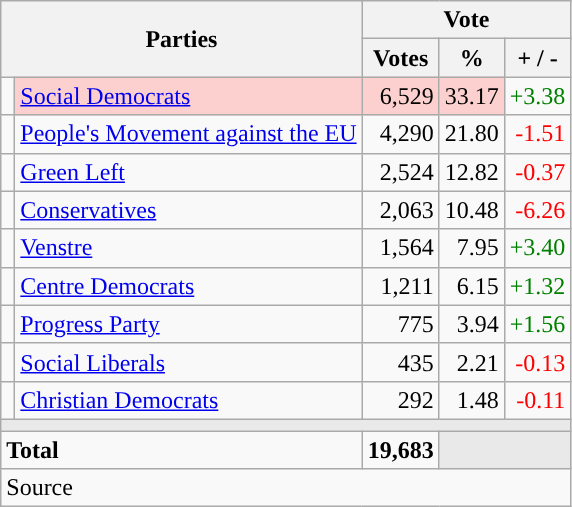<table class="wikitable" style="text-align:right;">
<tr>
<th style="text-align:centre;" rowspan="2" colspan="2" width="225">Parties</th>
<th colspan="3">Vote</th>
</tr>
<tr>
<th width="15">Votes</th>
<th width="15">%</th>
<th width="15">+ / -</th>
</tr>
<tr>
<td width="2" style="color:inherit;background:"></td>
<td bgcolor=#fbd0ce   align="left"><a href='#'>Social Democrats</a></td>
<td bgcolor=#fbd0ce>6,529</td>
<td bgcolor=#fbd0ce>33.17</td>
<td style=color:green;>+3.38</td>
</tr>
<tr>
<td width="2" style="color:inherit;background:"></td>
<td align="left"><a href='#'>People's Movement against the EU</a></td>
<td>4,290</td>
<td>21.80</td>
<td style=color:red;>-1.51</td>
</tr>
<tr>
<td width="2" style="color:inherit;background:"></td>
<td align="left"><a href='#'>Green Left</a></td>
<td>2,524</td>
<td>12.82</td>
<td style=color:red;>-0.37</td>
</tr>
<tr>
<td width="2" style="color:inherit;background:"></td>
<td align="left"><a href='#'>Conservatives</a></td>
<td>2,063</td>
<td>10.48</td>
<td style=color:red;>-6.26</td>
</tr>
<tr>
<td width="2" style="color:inherit;background:"></td>
<td align="left"><a href='#'>Venstre</a></td>
<td>1,564</td>
<td>7.95</td>
<td style=color:green;>+3.40</td>
</tr>
<tr>
<td width="2" style="color:inherit;background:"></td>
<td align="left"><a href='#'>Centre Democrats</a></td>
<td>1,211</td>
<td>6.15</td>
<td style=color:green;>+1.32</td>
</tr>
<tr>
<td width="2" style="color:inherit;background:"></td>
<td align="left"><a href='#'>Progress Party</a></td>
<td>775</td>
<td>3.94</td>
<td style=color:green;>+1.56</td>
</tr>
<tr>
<td width="2" style="color:inherit;background:"></td>
<td align="left"><a href='#'>Social Liberals</a></td>
<td>435</td>
<td>2.21</td>
<td style=color:red;>-0.13</td>
</tr>
<tr>
<td width="2" style="color:inherit;background:"></td>
<td align="left"><a href='#'>Christian Democrats</a></td>
<td>292</td>
<td>1.48</td>
<td style=color:red;>-0.11</td>
</tr>
<tr>
<td colspan="7" bgcolor="#E9E9E9"></td>
</tr>
<tr>
<td align="left" colspan="2"><strong>Total</strong></td>
<td><strong>19,683</strong></td>
<td bgcolor="#E9E9E9" colspan="2"></td>
</tr>
<tr>
<td align="left" colspan="6">Source</td>
</tr>
</table>
